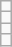<table class="wikitable">
<tr>
<td></td>
</tr>
<tr>
<td></td>
</tr>
<tr>
<td></td>
</tr>
<tr>
<td></td>
</tr>
</table>
